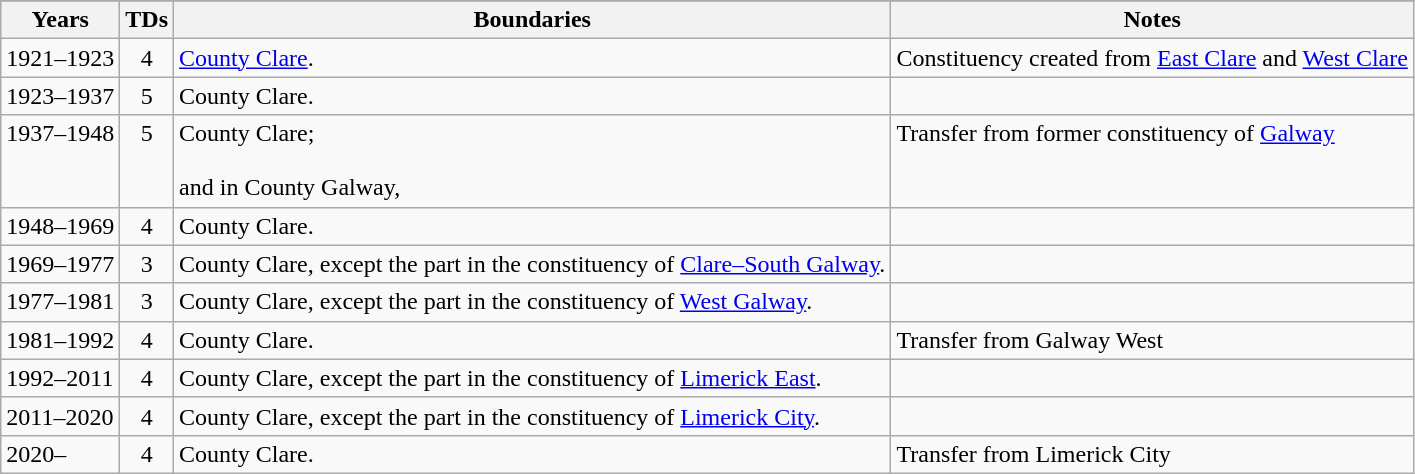<table class="wikitable">
<tr bgcolor="green">
</tr>
<tr>
<th>Years</th>
<th>TDs</th>
<th>Boundaries</th>
<th>Notes</th>
</tr>
<tr valign="top">
<td>1921–1923</td>
<td align="center">4</td>
<td><a href='#'>County Clare</a>.</td>
<td>Constituency created from <a href='#'>East Clare</a> and <a href='#'>West Clare</a></td>
</tr>
<tr valign="top">
<td>1923–1937</td>
<td align="center">5</td>
<td>County Clare.</td>
<td></td>
</tr>
<tr valign="top">
<td>1937–1948</td>
<td align="center">5</td>
<td>County Clare;<br><br>and in County Galway, </td>
<td>Transfer from former constituency of <a href='#'>Galway</a></td>
</tr>
<tr valign="top">
<td>1948–1969</td>
<td align="center">4</td>
<td>County Clare.</td>
<td></td>
</tr>
<tr valign="top">
<td>1969–1977</td>
<td align="center">3</td>
<td>County Clare, except the part in the constituency of <a href='#'>Clare–South Galway</a>.</td>
<td></td>
</tr>
<tr valign="top">
<td>1977–1981</td>
<td align="center">3</td>
<td>County Clare, except the part in the constituency of <a href='#'>West Galway</a>.</td>
<td></td>
</tr>
<tr valign="top">
<td>1981–1992</td>
<td align="center">4</td>
<td>County Clare.</td>
<td>Transfer from Galway West</td>
</tr>
<tr valign="top">
<td>1992–2011</td>
<td align="center">4</td>
<td>County Clare, except the part in the constituency of <a href='#'>Limerick East</a>.</td>
<td></td>
</tr>
<tr valign="top">
<td>2011–2020</td>
<td align="center">4</td>
<td>County Clare, except the part in the constituency of <a href='#'>Limerick City</a>.</td>
<td></td>
</tr>
<tr valign="top">
<td>2020–</td>
<td align="center">4</td>
<td>County Clare.</td>
<td>Transfer from Limerick City</td>
</tr>
</table>
